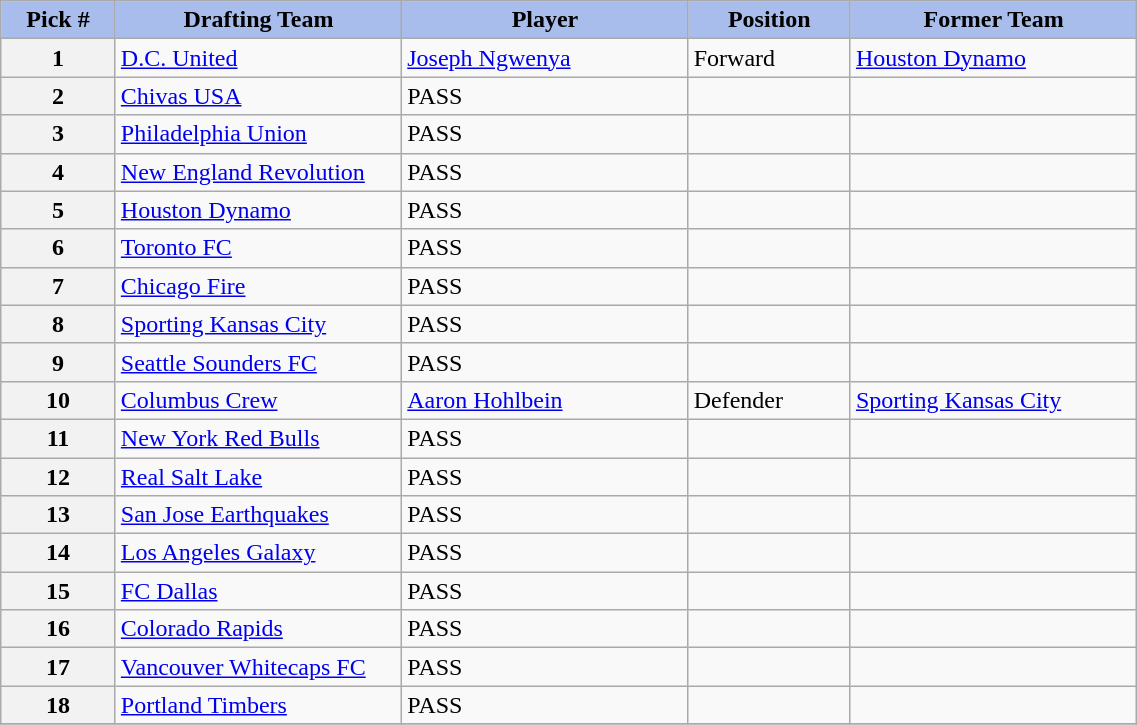<table class="wikitable sortable" style="width: 60%">
<tr>
<th style="background:#A8BDEC;" width=6%>Pick #</th>
<th width=15% style="background:#A8BDEC;">Drafting Team</th>
<th width=15% style="background:#A8BDEC;">Player</th>
<th width=8% style="background:#A8BDEC;">Position</th>
<th width=15% style="background:#A8BDEC;">Former Team</th>
</tr>
<tr>
<th>1</th>
<td><a href='#'>D.C. United</a></td>
<td><a href='#'>Joseph Ngwenya</a></td>
<td>Forward</td>
<td><a href='#'>Houston Dynamo</a></td>
</tr>
<tr>
<th>2</th>
<td><a href='#'>Chivas USA</a></td>
<td>PASS</td>
<td></td>
<td></td>
</tr>
<tr>
<th>3</th>
<td><a href='#'>Philadelphia Union</a></td>
<td>PASS</td>
<td></td>
<td></td>
</tr>
<tr>
<th>4</th>
<td><a href='#'>New England Revolution</a></td>
<td>PASS</td>
<td></td>
<td></td>
</tr>
<tr>
<th>5</th>
<td><a href='#'>Houston Dynamo</a></td>
<td>PASS</td>
<td></td>
<td></td>
</tr>
<tr>
<th>6</th>
<td><a href='#'>Toronto FC</a></td>
<td>PASS</td>
<td></td>
<td></td>
</tr>
<tr>
<th>7</th>
<td><a href='#'>Chicago Fire</a></td>
<td>PASS</td>
<td></td>
<td></td>
</tr>
<tr>
<th>8</th>
<td><a href='#'>Sporting Kansas City</a></td>
<td>PASS</td>
<td></td>
<td></td>
</tr>
<tr>
<th>9</th>
<td><a href='#'>Seattle Sounders FC</a></td>
<td>PASS</td>
<td></td>
<td></td>
</tr>
<tr>
<th>10</th>
<td><a href='#'>Columbus Crew</a></td>
<td><a href='#'>Aaron Hohlbein</a></td>
<td>Defender</td>
<td><a href='#'>Sporting Kansas City</a></td>
</tr>
<tr>
<th>11</th>
<td><a href='#'>New York Red Bulls</a></td>
<td>PASS</td>
<td></td>
<td></td>
</tr>
<tr>
<th>12</th>
<td><a href='#'>Real Salt Lake</a></td>
<td>PASS</td>
<td></td>
<td></td>
</tr>
<tr>
<th>13</th>
<td><a href='#'>San Jose Earthquakes</a></td>
<td>PASS</td>
<td></td>
<td></td>
</tr>
<tr>
<th>14</th>
<td><a href='#'>Los Angeles Galaxy</a></td>
<td>PASS</td>
<td></td>
<td></td>
</tr>
<tr>
<th>15</th>
<td><a href='#'>FC Dallas</a></td>
<td>PASS</td>
<td></td>
<td></td>
</tr>
<tr>
<th>16</th>
<td><a href='#'>Colorado Rapids</a></td>
<td>PASS</td>
<td></td>
<td></td>
</tr>
<tr>
<th>17</th>
<td><a href='#'>Vancouver Whitecaps FC</a></td>
<td>PASS</td>
<td></td>
<td></td>
</tr>
<tr>
<th>18</th>
<td><a href='#'>Portland Timbers</a></td>
<td>PASS</td>
<td></td>
<td></td>
</tr>
<tr>
</tr>
</table>
